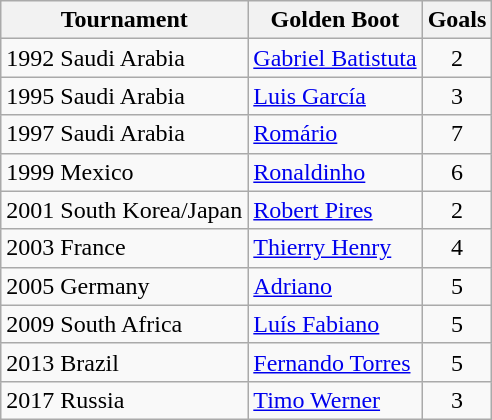<table class="wikitable">
<tr>
<th>Tournament</th>
<th>Golden Boot</th>
<th>Goals</th>
</tr>
<tr>
<td>1992 Saudi Arabia</td>
<td> <a href='#'>Gabriel Batistuta</a></td>
<td align=center>2</td>
</tr>
<tr>
<td>1995 Saudi Arabia</td>
<td> <a href='#'>Luis García</a></td>
<td align=center>3</td>
</tr>
<tr>
<td>1997 Saudi Arabia</td>
<td> <a href='#'>Romário</a></td>
<td align=center>7</td>
</tr>
<tr>
<td>1999 Mexico</td>
<td> <a href='#'>Ronaldinho</a></td>
<td align=center>6</td>
</tr>
<tr>
<td>2001 South Korea/Japan</td>
<td> <a href='#'>Robert Pires</a></td>
<td align=center>2</td>
</tr>
<tr>
<td>2003 France</td>
<td> <a href='#'>Thierry Henry</a></td>
<td align=center>4</td>
</tr>
<tr>
<td>2005 Germany</td>
<td> <a href='#'>Adriano</a></td>
<td align=center>5</td>
</tr>
<tr>
<td>2009 South Africa</td>
<td> <a href='#'>Luís Fabiano</a></td>
<td align=center>5</td>
</tr>
<tr>
<td>2013 Brazil</td>
<td> <a href='#'>Fernando Torres</a></td>
<td align=center>5</td>
</tr>
<tr>
<td>2017 Russia</td>
<td> <a href='#'>Timo Werner</a></td>
<td align=center>3</td>
</tr>
</table>
